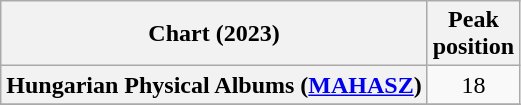<table class="wikitable sortable plainrowheaders" style="text-align:center">
<tr>
<th scope="col">Chart (2023)</th>
<th scope="col">Peak<br>position</th>
</tr>
<tr>
<th scope="row">Hungarian Physical Albums (<a href='#'>MAHASZ</a>)</th>
<td>18</td>
</tr>
<tr>
</tr>
</table>
